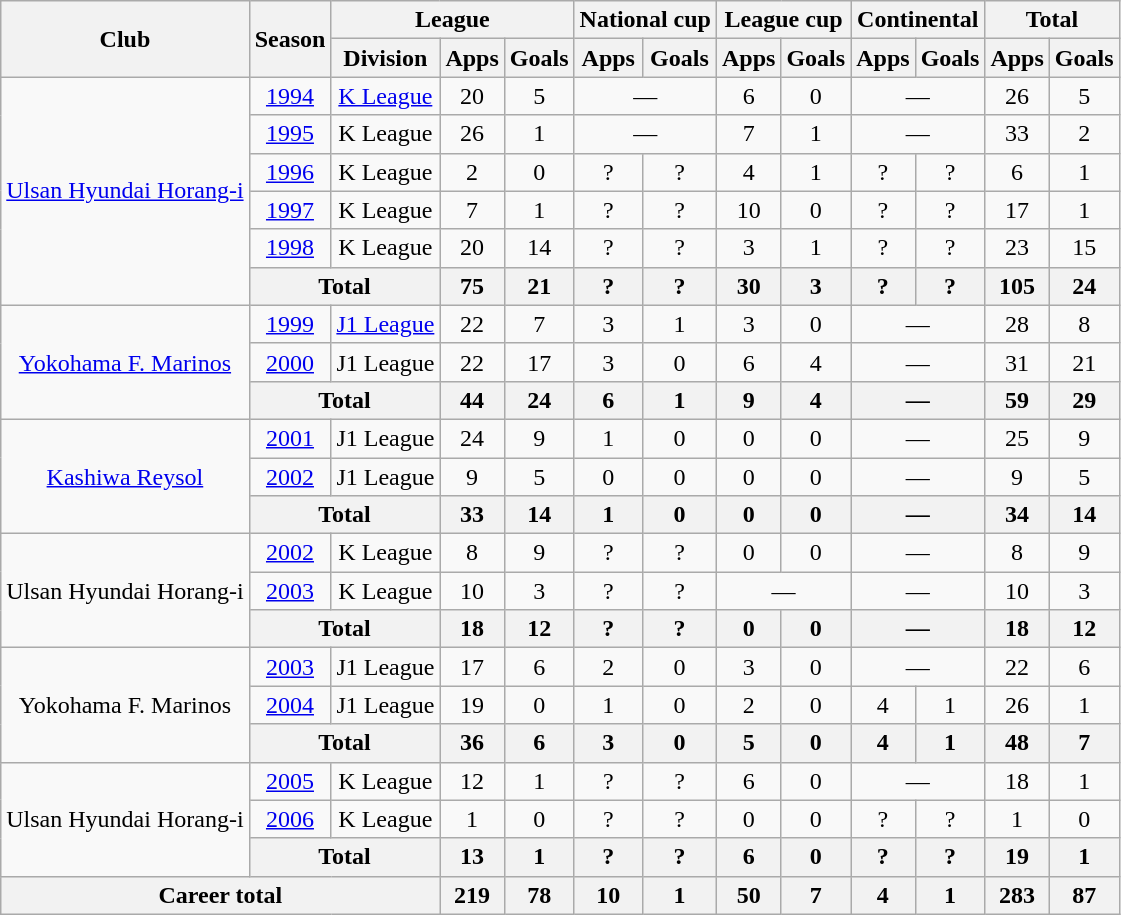<table class="wikitable" style="text-align:center">
<tr>
<th rowspan="2">Club</th>
<th rowspan="2">Season</th>
<th colspan="3">League</th>
<th colspan="2">National cup</th>
<th colspan="2">League cup</th>
<th colspan="2">Continental</th>
<th colspan="2">Total</th>
</tr>
<tr>
<th>Division</th>
<th>Apps</th>
<th>Goals</th>
<th>Apps</th>
<th>Goals</th>
<th>Apps</th>
<th>Goals</th>
<th>Apps</th>
<th>Goals</th>
<th>Apps</th>
<th>Goals</th>
</tr>
<tr>
<td rowspan="6"><a href='#'>Ulsan Hyundai Horang-i</a></td>
<td><a href='#'>1994</a></td>
<td><a href='#'>K League</a></td>
<td>20</td>
<td>5</td>
<td colspan="2">—</td>
<td>6</td>
<td>0</td>
<td colspan="2">—</td>
<td>26</td>
<td>5</td>
</tr>
<tr>
<td><a href='#'>1995</a></td>
<td>K League</td>
<td>26</td>
<td>1</td>
<td colspan="2">—</td>
<td>7</td>
<td>1</td>
<td colspan="2">—</td>
<td>33</td>
<td>2</td>
</tr>
<tr>
<td><a href='#'>1996</a></td>
<td>K League</td>
<td>2</td>
<td>0</td>
<td>?</td>
<td>?</td>
<td>4</td>
<td>1</td>
<td>?</td>
<td>?</td>
<td>6</td>
<td>1</td>
</tr>
<tr>
<td><a href='#'>1997</a></td>
<td>K League</td>
<td>7</td>
<td>1</td>
<td>?</td>
<td>?</td>
<td>10</td>
<td>0</td>
<td>?</td>
<td>?</td>
<td>17</td>
<td>1</td>
</tr>
<tr>
<td><a href='#'>1998</a></td>
<td>K League</td>
<td>20</td>
<td>14</td>
<td>?</td>
<td>?</td>
<td>3</td>
<td>1</td>
<td>?</td>
<td>?</td>
<td>23</td>
<td>15</td>
</tr>
<tr>
<th colspan="2">Total</th>
<th>75</th>
<th>21</th>
<th>?</th>
<th>?</th>
<th>30</th>
<th>3</th>
<th>?</th>
<th>?</th>
<th>105</th>
<th>24</th>
</tr>
<tr>
<td rowspan="3"><a href='#'>Yokohama F. Marinos</a></td>
<td><a href='#'>1999</a></td>
<td><a href='#'>J1 League</a></td>
<td>22</td>
<td>7</td>
<td>3</td>
<td>1</td>
<td>3</td>
<td>0</td>
<td colspan="2">—</td>
<td>28</td>
<td>8</td>
</tr>
<tr>
<td><a href='#'>2000</a></td>
<td>J1 League</td>
<td>22</td>
<td>17</td>
<td>3</td>
<td>0</td>
<td>6</td>
<td>4</td>
<td colspan="2">—</td>
<td>31</td>
<td>21</td>
</tr>
<tr>
<th colspan="2">Total</th>
<th>44</th>
<th>24</th>
<th>6</th>
<th>1</th>
<th>9</th>
<th>4</th>
<th colspan="2">—</th>
<th>59</th>
<th>29</th>
</tr>
<tr>
<td rowspan="3"><a href='#'>Kashiwa Reysol</a></td>
<td><a href='#'>2001</a></td>
<td>J1 League</td>
<td>24</td>
<td>9</td>
<td>1</td>
<td>0</td>
<td>0</td>
<td>0</td>
<td colspan="2">—</td>
<td>25</td>
<td>9</td>
</tr>
<tr>
<td><a href='#'>2002</a></td>
<td>J1 League</td>
<td>9</td>
<td>5</td>
<td>0</td>
<td>0</td>
<td>0</td>
<td>0</td>
<td colspan="2">—</td>
<td>9</td>
<td>5</td>
</tr>
<tr>
<th colspan="2">Total</th>
<th>33</th>
<th>14</th>
<th>1</th>
<th>0</th>
<th>0</th>
<th>0</th>
<th colspan="2">—</th>
<th>34</th>
<th>14</th>
</tr>
<tr>
<td rowspan="3">Ulsan Hyundai Horang-i</td>
<td><a href='#'>2002</a></td>
<td>K League</td>
<td>8</td>
<td>9</td>
<td>?</td>
<td>?</td>
<td>0</td>
<td>0</td>
<td colspan="2">—</td>
<td>8</td>
<td>9</td>
</tr>
<tr>
<td><a href='#'>2003</a></td>
<td>K League</td>
<td>10</td>
<td>3</td>
<td>?</td>
<td>?</td>
<td colspan="2">—</td>
<td colspan="2">—</td>
<td>10</td>
<td>3</td>
</tr>
<tr>
<th colspan="2">Total</th>
<th>18</th>
<th>12</th>
<th>?</th>
<th>?</th>
<th>0</th>
<th>0</th>
<th colspan="2">—</th>
<th>18</th>
<th>12</th>
</tr>
<tr>
<td rowspan="3">Yokohama F. Marinos</td>
<td><a href='#'>2003</a></td>
<td>J1 League</td>
<td>17</td>
<td>6</td>
<td>2</td>
<td>0</td>
<td>3</td>
<td>0</td>
<td colspan="2">—</td>
<td>22</td>
<td>6</td>
</tr>
<tr>
<td><a href='#'>2004</a></td>
<td>J1 League</td>
<td>19</td>
<td>0</td>
<td>1</td>
<td>0</td>
<td>2</td>
<td>0</td>
<td>4</td>
<td>1</td>
<td>26</td>
<td>1</td>
</tr>
<tr>
<th colspan="2">Total</th>
<th>36</th>
<th>6</th>
<th>3</th>
<th>0</th>
<th>5</th>
<th>0</th>
<th>4</th>
<th>1</th>
<th>48</th>
<th>7</th>
</tr>
<tr>
<td rowspan="3">Ulsan Hyundai Horang-i</td>
<td><a href='#'>2005</a></td>
<td>K League</td>
<td>12</td>
<td>1</td>
<td>?</td>
<td>?</td>
<td>6</td>
<td>0</td>
<td colspan="2">—</td>
<td>18</td>
<td>1</td>
</tr>
<tr>
<td><a href='#'>2006</a></td>
<td>K League</td>
<td>1</td>
<td>0</td>
<td>?</td>
<td>?</td>
<td>0</td>
<td>0</td>
<td>?</td>
<td>?</td>
<td>1</td>
<td>0</td>
</tr>
<tr>
<th colspan="2">Total</th>
<th>13</th>
<th>1</th>
<th>?</th>
<th>?</th>
<th>6</th>
<th>0</th>
<th>?</th>
<th>?</th>
<th>19</th>
<th>1</th>
</tr>
<tr>
<th colspan="3">Career total</th>
<th>219</th>
<th>78</th>
<th>10</th>
<th>1</th>
<th>50</th>
<th>7</th>
<th>4</th>
<th>1</th>
<th>283</th>
<th>87</th>
</tr>
</table>
